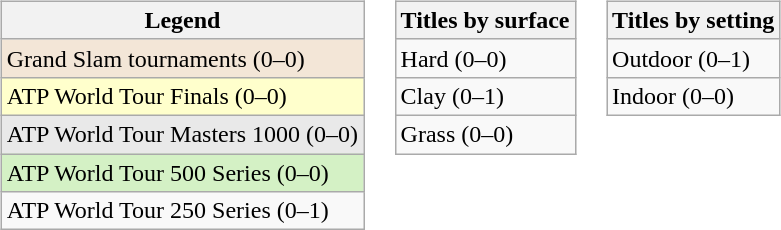<table>
<tr valign="top">
<td><br><table class="wikitable">
<tr>
<th>Legend</th>
</tr>
<tr style="background:#f3e6d7;">
<td>Grand Slam tournaments (0–0)</td>
</tr>
<tr style="background:#ffffcc;">
<td>ATP World Tour Finals (0–0)</td>
</tr>
<tr style="background:#e9e9e9;">
<td>ATP World Tour Masters 1000 (0–0)</td>
</tr>
<tr style="background:#d4f1c5;">
<td>ATP World Tour 500 Series (0–0)</td>
</tr>
<tr>
<td>ATP World Tour 250 Series (0–1)</td>
</tr>
</table>
</td>
<td><br><table class="wikitable">
<tr>
<th>Titles by surface</th>
</tr>
<tr>
<td>Hard (0–0)</td>
</tr>
<tr>
<td>Clay (0–1)</td>
</tr>
<tr>
<td>Grass (0–0)</td>
</tr>
</table>
</td>
<td><br><table class="wikitable">
<tr>
<th>Titles by setting</th>
</tr>
<tr>
<td>Outdoor (0–1)</td>
</tr>
<tr>
<td>Indoor (0–0)</td>
</tr>
</table>
</td>
</tr>
</table>
